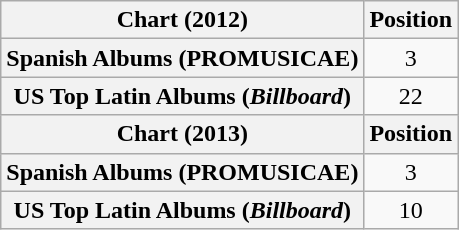<table class="wikitable plainrowheaders">
<tr>
<th scope="col">Chart (2012)</th>
<th scope="col">Position</th>
</tr>
<tr>
<th scope="row">Spanish Albums (PROMUSICAE)</th>
<td style="text-align:center;">3</td>
</tr>
<tr>
<th scope="row">US Top Latin Albums (<em>Billboard</em>)</th>
<td style="text-align:center;">22</td>
</tr>
<tr>
<th scope="col">Chart (2013)</th>
<th scope="col">Position</th>
</tr>
<tr>
<th scope="row">Spanish Albums (PROMUSICAE)</th>
<td style="text-align:center;">3</td>
</tr>
<tr>
<th scope="row">US Top Latin Albums (<em>Billboard</em>)</th>
<td style="text-align:center;">10</td>
</tr>
</table>
